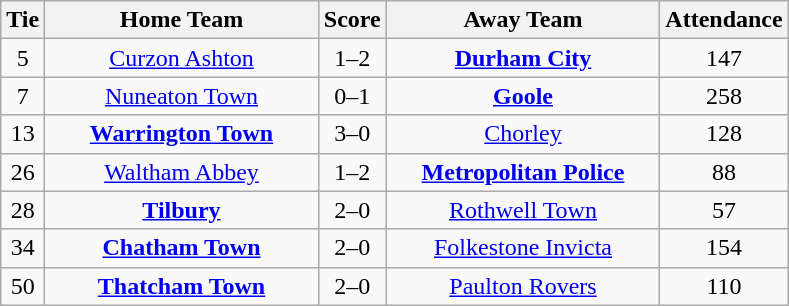<table class="wikitable" style="text-align:center;">
<tr>
<th width=20>Tie</th>
<th width=175>Home Team</th>
<th width=20>Score</th>
<th width=175>Away Team</th>
<th width=20>Attendance</th>
</tr>
<tr>
<td>5</td>
<td><a href='#'>Curzon Ashton</a></td>
<td>1–2</td>
<td><strong><a href='#'>Durham City</a></strong></td>
<td>147</td>
</tr>
<tr>
<td>7</td>
<td><a href='#'>Nuneaton Town</a></td>
<td>0–1</td>
<td><strong><a href='#'>Goole</a></strong></td>
<td>258</td>
</tr>
<tr>
<td>13</td>
<td><strong><a href='#'>Warrington Town</a></strong></td>
<td>3–0</td>
<td><a href='#'>Chorley</a></td>
<td>128</td>
</tr>
<tr>
<td>26</td>
<td><a href='#'>Waltham Abbey</a></td>
<td>1–2</td>
<td><strong><a href='#'>Metropolitan Police</a></strong></td>
<td>88</td>
</tr>
<tr>
<td>28</td>
<td><strong><a href='#'>Tilbury</a></strong></td>
<td>2–0</td>
<td><a href='#'>Rothwell Town</a></td>
<td>57</td>
</tr>
<tr>
<td>34</td>
<td><strong><a href='#'>Chatham Town</a></strong></td>
<td>2–0</td>
<td><a href='#'>Folkestone Invicta</a></td>
<td>154</td>
</tr>
<tr>
<td>50</td>
<td><strong><a href='#'>Thatcham Town</a></strong></td>
<td>2–0</td>
<td><a href='#'>Paulton Rovers</a></td>
<td>110</td>
</tr>
</table>
